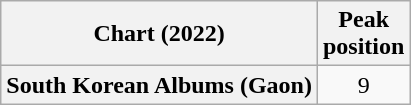<table class="wikitable plainrowheaders" style="text-align:center">
<tr>
<th scope="col">Chart (2022)</th>
<th scope="col">Peak<br>position</th>
</tr>
<tr>
<th scope="row">South Korean Albums (Gaon)</th>
<td>9</td>
</tr>
</table>
